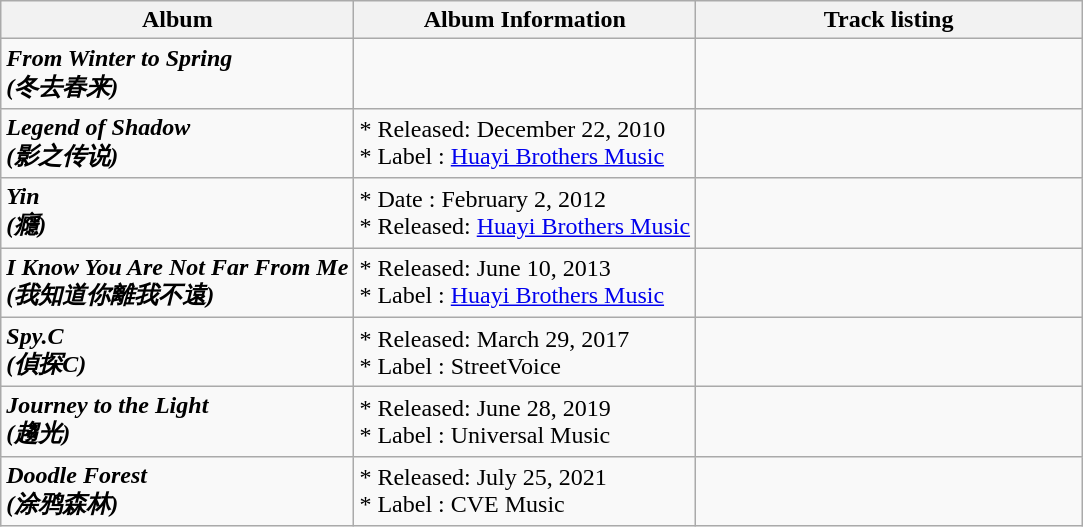<table class="wikitable">
<tr>
<th>Album</th>
<th>Album Information</th>
<th align="left" width= "250px">Track listing</th>
</tr>
<tr>
<td><strong><em>From Winter to Spring</em></strong><br><strong><em>(冬去春来)</em></strong></td>
<td * Released: December 28, 2009 ></td>
<td style="font-size: 85%;"></td>
</tr>
<tr>
<td><strong><em>Legend of Shadow</em></strong><br><strong><em>(影之传说)</em></strong></td>
<td>* Released: December 22, 2010 <br>* Label : <a href='#'>Huayi Brothers Music</a></td>
<td style="font-size: 85%;"></td>
</tr>
<tr>
<td><strong><em>Yin</em></strong><br><strong><em>(癮)</em></strong></td>
<td>* Date : February 2, 2012 <br>* Released: <a href='#'>Huayi Brothers Music</a></td>
<td style="font-size: 85%;"></td>
</tr>
<tr>
<td><strong><em>I Know You Are Not Far From Me</em></strong><br><strong><em>(我知道你離我不遠)</em></strong></td>
<td>* Released: June 10, 2013 <br>* Label : <a href='#'>Huayi Brothers Music</a></td>
<td style="font-size: 85%;"></td>
</tr>
<tr>
<td><strong><em>Spy.C</em></strong><br><strong><em>(偵探C)</em></strong></td>
<td>* Released: March 29, 2017 <br>* Label : StreetVoice</td>
<td style="font-size: 85%;"></td>
</tr>
<tr>
<td><strong><em>Journey to the Light</em></strong><br><strong><em>(趨光)</em></strong></td>
<td>* Released: June 28, 2019 <br>* Label : Universal Music</td>
<td style="font-size: 85%;"></td>
</tr>
<tr>
<td><strong><em>Doodle Forest</em></strong><br><strong><em>(涂鸦森林)</em></strong></td>
<td>* Released: July 25, 2021 <br>* Label : CVE Music</td>
<td style="font-size: 85%;"></td>
</tr>
</table>
